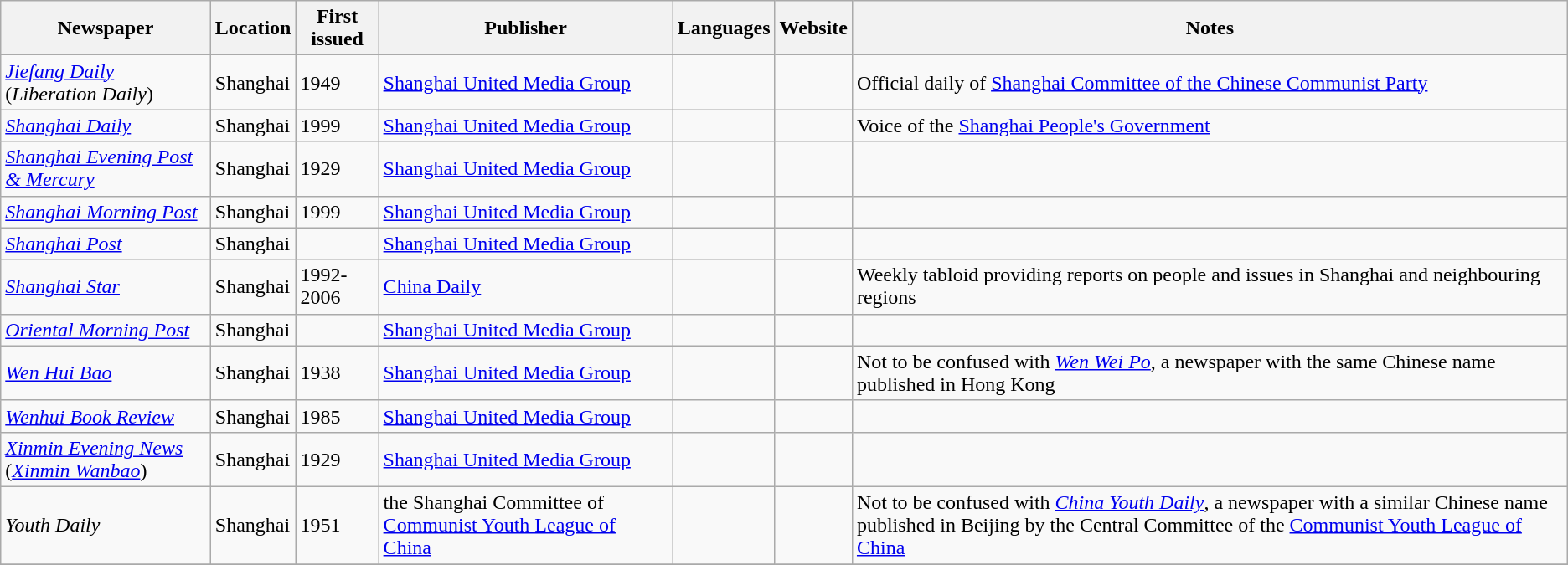<table class="wikitable sortable">
<tr>
<th>Newspaper</th>
<th>Location</th>
<th>First issued</th>
<th>Publisher</th>
<th>Languages</th>
<th>Website</th>
<th>Notes</th>
</tr>
<tr>
<td><em><a href='#'>Jiefang Daily</a></em> (<em>Liberation Daily</em>)</td>
<td>Shanghai</td>
<td>1949</td>
<td><a href='#'>Shanghai United Media Group</a></td>
<td></td>
<td></td>
<td>Official daily of <a href='#'>Shanghai Committee of the Chinese Communist Party</a></td>
</tr>
<tr>
<td><em><a href='#'>Shanghai Daily</a></em></td>
<td>Shanghai</td>
<td>1999</td>
<td><a href='#'>Shanghai United Media Group</a></td>
<td></td>
<td></td>
<td>Voice of the <a href='#'>Shanghai People's Government</a></td>
</tr>
<tr>
<td><em><a href='#'>Shanghai Evening Post & Mercury</a></em></td>
<td>Shanghai</td>
<td>1929</td>
<td><a href='#'>Shanghai United Media Group</a></td>
<td></td>
<td></td>
<td></td>
</tr>
<tr>
<td><em><a href='#'>Shanghai Morning Post</a></em></td>
<td>Shanghai</td>
<td>1999</td>
<td><a href='#'>Shanghai United Media Group</a></td>
<td></td>
<td></td>
<td></td>
</tr>
<tr>
<td><em><a href='#'>Shanghai Post</a></em></td>
<td>Shanghai</td>
<td></td>
<td><a href='#'>Shanghai United Media Group</a></td>
<td></td>
<td></td>
<td></td>
</tr>
<tr>
<td><em><a href='#'>Shanghai Star</a></em></td>
<td>Shanghai</td>
<td>1992-2006</td>
<td><a href='#'>China Daily</a></td>
<td></td>
<td></td>
<td>Weekly tabloid providing reports on people and issues in Shanghai and neighbouring regions</td>
</tr>
<tr>
<td><em><a href='#'>Oriental Morning Post</a></em></td>
<td>Shanghai</td>
<td></td>
<td><a href='#'>Shanghai United Media Group</a></td>
<td></td>
<td></td>
<td></td>
</tr>
<tr>
<td><em><a href='#'>Wen Hui Bao</a></em></td>
<td>Shanghai</td>
<td>1938</td>
<td><a href='#'>Shanghai United Media Group</a></td>
<td></td>
<td></td>
<td>Not to be confused with <em><a href='#'>Wen Wei Po</a></em>, a newspaper with the same Chinese name published in Hong Kong</td>
</tr>
<tr>
<td><em><a href='#'>Wenhui Book Review</a></em></td>
<td>Shanghai</td>
<td>1985</td>
<td><a href='#'>Shanghai United Media Group</a></td>
<td></td>
<td></td>
<td></td>
</tr>
<tr>
<td><em><a href='#'>Xinmin Evening News</a></em> (<em><a href='#'>Xinmin Wanbao</a></em>)</td>
<td>Shanghai</td>
<td>1929</td>
<td><a href='#'>Shanghai United Media Group</a></td>
<td></td>
<td></td>
<td></td>
</tr>
<tr>
<td><em>Youth Daily</em></td>
<td>Shanghai</td>
<td>1951</td>
<td>the Shanghai Committee of <a href='#'>Communist Youth League of China</a></td>
<td></td>
<td></td>
<td>Not to be confused with <em><a href='#'>China Youth Daily</a></em>, a newspaper with a similar Chinese name published in Beijing by the Central Committee of the <a href='#'>Communist Youth League of China</a></td>
</tr>
<tr>
</tr>
</table>
